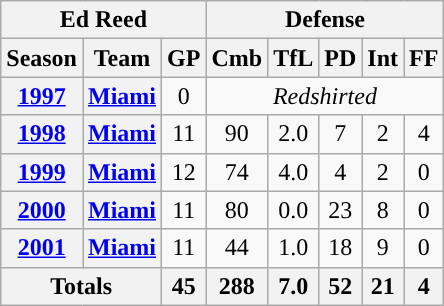<table class="wikitable" style="text-align:center;">
<tr>
<th colspan="3">Ed Reed</th>
<th colspan="5">Defense</th>
</tr>
<tr>
<th>Season</th>
<th>Team</th>
<th>GP</th>
<th>Cmb</th>
<th>TfL</th>
<th>PD</th>
<th>Int</th>
<th>FF</th>
</tr>
<tr>
<th><a href='#'>1997</a></th>
<th><a href='#'>Miami</a></th>
<td>0</td>
<td colspan="5"><em>Redshirted</em></td>
</tr>
<tr>
<th><a href='#'>1998</a></th>
<th><a href='#'>Miami</a></th>
<td>11</td>
<td>90</td>
<td>2.0</td>
<td>7</td>
<td>2</td>
<td>4</td>
</tr>
<tr>
<th><a href='#'>1999</a></th>
<th><a href='#'>Miami</a></th>
<td>12</td>
<td>74</td>
<td>4.0</td>
<td>4</td>
<td>2</td>
<td>0</td>
</tr>
<tr>
<th><a href='#'>2000</a></th>
<th><a href='#'>Miami</a></th>
<td>11</td>
<td>80</td>
<td>0.0</td>
<td>23</td>
<td>8</td>
<td>0</td>
</tr>
<tr>
<th><a href='#'>2001</a></th>
<th><a href='#'>Miami</a></th>
<td>11</td>
<td>44</td>
<td>1.0</td>
<td>18</td>
<td>9</td>
<td>0</td>
</tr>
<tr>
<th colspan="2">Totals</th>
<th>45</th>
<th>288</th>
<th>7.0</th>
<th>52</th>
<th>21</th>
<th>4</th>
</tr>
</table>
